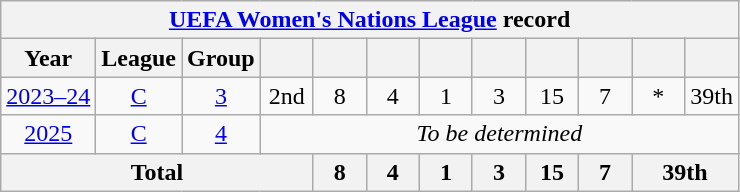<table class="wikitable" style="text-align: center;">
<tr>
<th colspan=13><a href='#'>UEFA Women's Nations League</a> record</th>
</tr>
<tr>
<th>Year</th>
<th>League</th>
<th>Group</th>
<th width=28></th>
<th width=28></th>
<th width=28></th>
<th width=28></th>
<th width=28></th>
<th width=28></th>
<th width=28></th>
<th width=28></th>
<th width=28></th>
</tr>
<tr>
<td><a href='#'>2023–24</a></td>
<td><a href='#'>C</a></td>
<td><a href='#'>3</a></td>
<td>2nd</td>
<td>8</td>
<td>4</td>
<td>1</td>
<td>3</td>
<td>15</td>
<td>7</td>
<td>*</td>
<td>39th</td>
</tr>
<tr>
<td><a href='#'>2025</a></td>
<td><a href='#'>C</a></td>
<td><a href='#'>4</a></td>
<td colspan=9><em>To be determined</em></td>
</tr>
<tr>
<th colspan=4>Total</th>
<th>8</th>
<th>4</th>
<th>1</th>
<th>3</th>
<th>15</th>
<th>7</th>
<th colspan=2>39th</th>
</tr>
</table>
